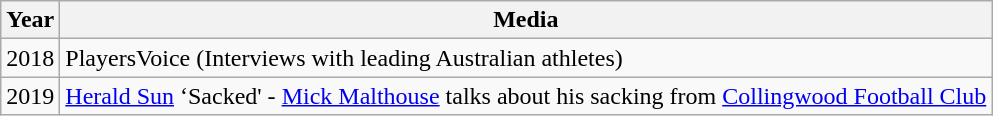<table class="wikitable">
<tr>
<th>Year</th>
<th>Media</th>
</tr>
<tr>
<td>2018</td>
<td>PlayersVoice (Interviews with leading Australian athletes)</td>
</tr>
<tr>
<td>2019</td>
<td><a href='#'>Herald Sun</a> ‘Sacked' - <a href='#'>Mick Malthouse</a> talks about his sacking from <a href='#'>Collingwood Football Club</a></td>
</tr>
</table>
